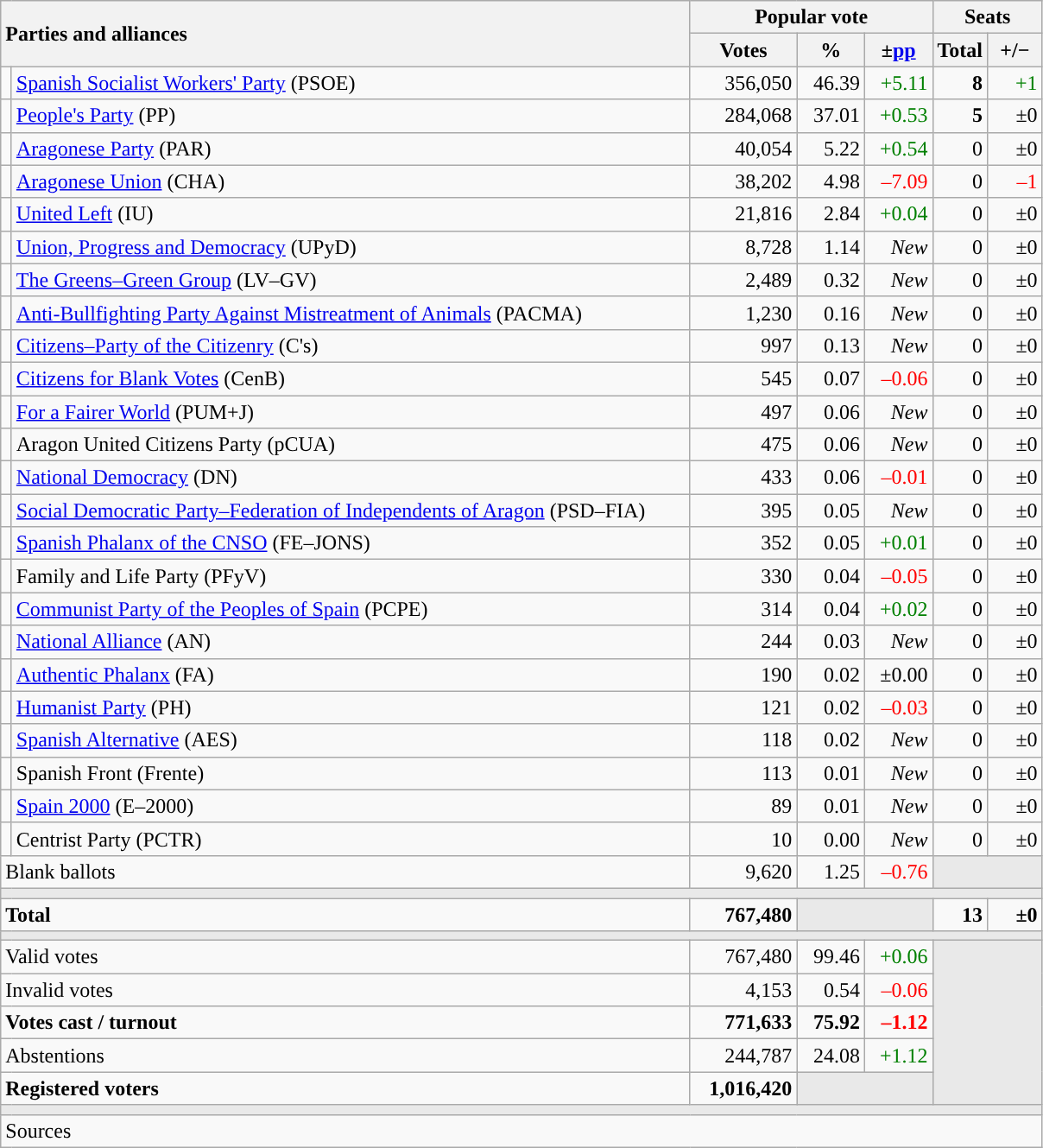<table class="wikitable" style="text-align:right;">
<tr>
<th style="text-align:left;" rowspan="2" colspan="2" width="525">Parties and alliances</th>
<th colspan="3">Popular vote</th>
<th colspan="2">Seats</th>
</tr>
<tr>
<th width="75">Votes</th>
<th width="45">%</th>
<th width="45">±<a href='#'>pp</a></th>
<th width="35">Total</th>
<th width="35">+/−</th>
</tr>
<tr>
<td width="1" style="color:inherit;background:"></td>
<td align="left"><a href='#'>Spanish Socialist Workers' Party</a> (PSOE)</td>
<td>356,050</td>
<td>46.39</td>
<td style="color:green;">+5.11</td>
<td><strong>8</strong></td>
<td style="color:green;">+1</td>
</tr>
<tr>
<td style="color:inherit;background:"></td>
<td align="left"><a href='#'>People's Party</a> (PP)</td>
<td>284,068</td>
<td>37.01</td>
<td style="color:green;">+0.53</td>
<td><strong>5</strong></td>
<td>±0</td>
</tr>
<tr>
<td style="color:inherit;background:"></td>
<td align="left"><a href='#'>Aragonese Party</a> (PAR)</td>
<td>40,054</td>
<td>5.22</td>
<td style="color:green;">+0.54</td>
<td>0</td>
<td>±0</td>
</tr>
<tr>
<td style="color:inherit;background:"></td>
<td align="left"><a href='#'>Aragonese Union</a> (CHA)</td>
<td>38,202</td>
<td>4.98</td>
<td style="color:red;">–7.09</td>
<td>0</td>
<td style="color:red;">–1</td>
</tr>
<tr>
<td style="color:inherit;background:"></td>
<td align="left"><a href='#'>United Left</a> (IU)</td>
<td>21,816</td>
<td>2.84</td>
<td style="color:green;">+0.04</td>
<td>0</td>
<td>±0</td>
</tr>
<tr>
<td style="color:inherit;background:"></td>
<td align="left"><a href='#'>Union, Progress and Democracy</a> (UPyD)</td>
<td>8,728</td>
<td>1.14</td>
<td><em>New</em></td>
<td>0</td>
<td>±0</td>
</tr>
<tr>
<td style="color:inherit;background:"></td>
<td align="left"><a href='#'>The Greens–Green Group</a> (LV–GV)</td>
<td>2,489</td>
<td>0.32</td>
<td><em>New</em></td>
<td>0</td>
<td>±0</td>
</tr>
<tr>
<td style="color:inherit;background:"></td>
<td align="left"><a href='#'>Anti-Bullfighting Party Against Mistreatment of Animals</a> (PACMA)</td>
<td>1,230</td>
<td>0.16</td>
<td><em>New</em></td>
<td>0</td>
<td>±0</td>
</tr>
<tr>
<td style="color:inherit;background:"></td>
<td align="left"><a href='#'>Citizens–Party of the Citizenry</a> (C's)</td>
<td>997</td>
<td>0.13</td>
<td><em>New</em></td>
<td>0</td>
<td>±0</td>
</tr>
<tr>
<td style="color:inherit;background:"></td>
<td align="left"><a href='#'>Citizens for Blank Votes</a> (CenB)</td>
<td>545</td>
<td>0.07</td>
<td style="color:red;">–0.06</td>
<td>0</td>
<td>±0</td>
</tr>
<tr>
<td style="color:inherit;background:"></td>
<td align="left"><a href='#'>For a Fairer World</a> (PUM+J)</td>
<td>497</td>
<td>0.06</td>
<td><em>New</em></td>
<td>0</td>
<td>±0</td>
</tr>
<tr>
<td style="color:inherit;background:"></td>
<td align="left">Aragon United Citizens Party (pCUA)</td>
<td>475</td>
<td>0.06</td>
<td><em>New</em></td>
<td>0</td>
<td>±0</td>
</tr>
<tr>
<td style="color:inherit;background:"></td>
<td align="left"><a href='#'>National Democracy</a> (DN)</td>
<td>433</td>
<td>0.06</td>
<td style="color:red;">–0.01</td>
<td>0</td>
<td>±0</td>
</tr>
<tr>
<td style="color:inherit;background:"></td>
<td align="left"><a href='#'>Social Democratic Party–Federation of Independents of Aragon</a> (PSD–FIA)</td>
<td>395</td>
<td>0.05</td>
<td><em>New</em></td>
<td>0</td>
<td>±0</td>
</tr>
<tr>
<td style="color:inherit;background:"></td>
<td align="left"><a href='#'>Spanish Phalanx of the CNSO</a> (FE–JONS)</td>
<td>352</td>
<td>0.05</td>
<td style="color:green;">+0.01</td>
<td>0</td>
<td>±0</td>
</tr>
<tr>
<td style="color:inherit;background:"></td>
<td align="left">Family and Life Party (PFyV)</td>
<td>330</td>
<td>0.04</td>
<td style="color:red;">–0.05</td>
<td>0</td>
<td>±0</td>
</tr>
<tr>
<td style="color:inherit;background:"></td>
<td align="left"><a href='#'>Communist Party of the Peoples of Spain</a> (PCPE)</td>
<td>314</td>
<td>0.04</td>
<td style="color:green;">+0.02</td>
<td>0</td>
<td>±0</td>
</tr>
<tr>
<td style="color:inherit;background:"></td>
<td align="left"><a href='#'>National Alliance</a> (AN)</td>
<td>244</td>
<td>0.03</td>
<td><em>New</em></td>
<td>0</td>
<td>±0</td>
</tr>
<tr>
<td style="color:inherit;background:"></td>
<td align="left"><a href='#'>Authentic Phalanx</a> (FA)</td>
<td>190</td>
<td>0.02</td>
<td>±0.00</td>
<td>0</td>
<td>±0</td>
</tr>
<tr>
<td style="color:inherit;background:"></td>
<td align="left"><a href='#'>Humanist Party</a> (PH)</td>
<td>121</td>
<td>0.02</td>
<td style="color:red;">–0.03</td>
<td>0</td>
<td>±0</td>
</tr>
<tr>
<td style="color:inherit;background:"></td>
<td align="left"><a href='#'>Spanish Alternative</a> (AES)</td>
<td>118</td>
<td>0.02</td>
<td><em>New</em></td>
<td>0</td>
<td>±0</td>
</tr>
<tr>
<td style="color:inherit;background:"></td>
<td align="left">Spanish Front (Frente)</td>
<td>113</td>
<td>0.01</td>
<td><em>New</em></td>
<td>0</td>
<td>±0</td>
</tr>
<tr>
<td style="color:inherit;background:"></td>
<td align="left"><a href='#'>Spain 2000</a> (E–2000)</td>
<td>89</td>
<td>0.01</td>
<td><em>New</em></td>
<td>0</td>
<td>±0</td>
</tr>
<tr>
<td style="color:inherit;background:"></td>
<td align="left">Centrist Party (PCTR)</td>
<td>10</td>
<td>0.00</td>
<td><em>New</em></td>
<td>0</td>
<td>±0</td>
</tr>
<tr>
<td align="left" colspan="2">Blank ballots</td>
<td>9,620</td>
<td>1.25</td>
<td style="color:red;">–0.76</td>
<td bgcolor="#E9E9E9" colspan="2"></td>
</tr>
<tr>
<td colspan="7" bgcolor="#E9E9E9"></td>
</tr>
<tr style="font-weight:bold;">
<td align="left" colspan="2">Total</td>
<td>767,480</td>
<td bgcolor="#E9E9E9" colspan="2"></td>
<td>13</td>
<td>±0</td>
</tr>
<tr>
<td colspan="7" bgcolor="#E9E9E9"></td>
</tr>
<tr>
<td align="left" colspan="2">Valid votes</td>
<td>767,480</td>
<td>99.46</td>
<td style="color:green;">+0.06</td>
<td bgcolor="#E9E9E9" colspan="2" rowspan="5"></td>
</tr>
<tr>
<td align="left" colspan="2">Invalid votes</td>
<td>4,153</td>
<td>0.54</td>
<td style="color:red;">–0.06</td>
</tr>
<tr style="font-weight:bold;">
<td align="left" colspan="2">Votes cast / turnout</td>
<td>771,633</td>
<td>75.92</td>
<td style="color:red;">–1.12</td>
</tr>
<tr>
<td align="left" colspan="2">Abstentions</td>
<td>244,787</td>
<td>24.08</td>
<td style="color:green;">+1.12</td>
</tr>
<tr style="font-weight:bold;">
<td align="left" colspan="2">Registered voters</td>
<td>1,016,420</td>
<td bgcolor="#E9E9E9" colspan="2"></td>
</tr>
<tr>
<td colspan="7" bgcolor="#E9E9E9"></td>
</tr>
<tr>
<td align="left" colspan="7">Sources</td>
</tr>
</table>
